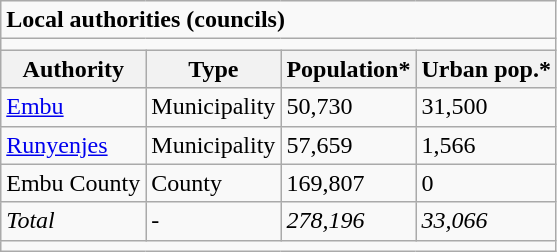<table class="wikitable">
<tr>
<td colspan="4"><strong>Local authorities (councils)</strong></td>
</tr>
<tr>
<td colspan="4"></td>
</tr>
<tr>
<th>Authority</th>
<th>Type</th>
<th>Population*</th>
<th>Urban pop.*</th>
</tr>
<tr>
<td><a href='#'>Embu</a></td>
<td>Municipality</td>
<td>50,730</td>
<td>31,500</td>
</tr>
<tr>
<td><a href='#'>Runyenjes</a></td>
<td>Municipality</td>
<td>57,659</td>
<td>1,566</td>
</tr>
<tr>
<td>Embu County</td>
<td>County</td>
<td>169,807</td>
<td>0</td>
</tr>
<tr>
<td><em>Total</em></td>
<td>-</td>
<td><em>278,196</em></td>
<td><em>33,066</em></td>
</tr>
<tr>
<td colspan="4"></td>
</tr>
</table>
